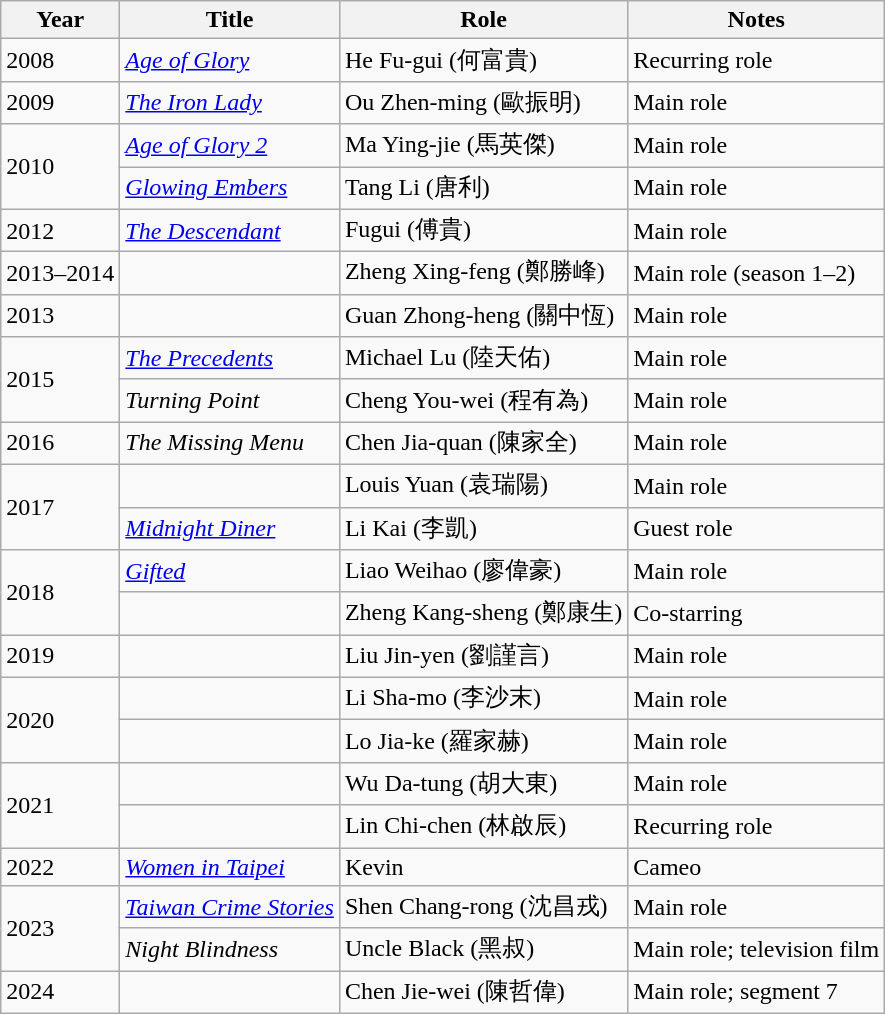<table class="wikitable">
<tr>
<th>Year</th>
<th>Title</th>
<th>Role</th>
<th>Notes</th>
</tr>
<tr>
<td>2008</td>
<td><em><a href='#'>Age of Glory</a></em></td>
<td>He Fu-gui (何富貴)</td>
<td>Recurring role</td>
</tr>
<tr>
<td>2009</td>
<td><em><a href='#'>The Iron Lady</a></em></td>
<td>Ou Zhen-ming (歐振明)</td>
<td>Main role</td>
</tr>
<tr>
<td rowspan="2">2010</td>
<td><em><a href='#'>Age of Glory 2</a></em></td>
<td>Ma Ying-jie (馬英傑)</td>
<td>Main role</td>
</tr>
<tr>
<td><em><a href='#'>Glowing Embers</a></em></td>
<td>Tang Li (唐利)</td>
<td>Main role</td>
</tr>
<tr>
<td>2012</td>
<td><em><a href='#'>The Descendant</a></em></td>
<td>Fugui (傅貴)</td>
<td>Main role</td>
</tr>
<tr>
<td>2013–2014</td>
<td><em></em></td>
<td>Zheng Xing-feng (鄭勝峰)</td>
<td>Main role (season 1–2)</td>
</tr>
<tr>
<td>2013</td>
<td><em></em></td>
<td>Guan Zhong-heng (關中恆)</td>
<td>Main role</td>
</tr>
<tr>
<td rowspan="2">2015</td>
<td><em><a href='#'>The Precedents</a></em></td>
<td>Michael Lu (陸天佑)</td>
<td>Main role</td>
</tr>
<tr>
<td><em>Turning Point</em></td>
<td>Cheng You-wei (程有為)</td>
<td>Main role</td>
</tr>
<tr>
<td>2016</td>
<td><em>The Missing Menu</em></td>
<td>Chen Jia-quan (陳家全)</td>
<td>Main role</td>
</tr>
<tr>
<td rowspan="2">2017</td>
<td><em></em></td>
<td>Louis Yuan (袁瑞陽)</td>
<td>Main role</td>
</tr>
<tr>
<td><em><a href='#'>Midnight Diner</a></em></td>
<td>Li Kai (李凱)</td>
<td>Guest role</td>
</tr>
<tr>
<td rowspan="2">2018</td>
<td><em><a href='#'>Gifted</a></em></td>
<td>Liao Weihao (廖偉豪)</td>
<td>Main role</td>
</tr>
<tr>
<td><em></em></td>
<td>Zheng Kang-sheng (鄭康生)</td>
<td>Co-starring</td>
</tr>
<tr>
<td>2019</td>
<td><em></em></td>
<td>Liu Jin-yen (劉謹言)</td>
<td>Main role</td>
</tr>
<tr>
<td rowspan="2">2020</td>
<td><em></em></td>
<td>Li Sha-mo (李沙末)</td>
<td>Main role</td>
</tr>
<tr>
<td><em></em></td>
<td>Lo Jia-ke (羅家赫)</td>
<td>Main role</td>
</tr>
<tr>
<td rowspan="2">2021</td>
<td><em></em></td>
<td>Wu Da-tung (胡大東)</td>
<td>Main role</td>
</tr>
<tr>
<td><em></em></td>
<td>Lin Chi-chen (林啟辰)</td>
<td>Recurring role</td>
</tr>
<tr>
<td>2022</td>
<td><em><a href='#'>Women in Taipei</a></em></td>
<td>Kevin</td>
<td>Cameo</td>
</tr>
<tr>
<td rowspan=2">2023</td>
<td><em><a href='#'>Taiwan Crime Stories</a></em></td>
<td>Shen Chang-rong (沈昌戎)</td>
<td>Main role</td>
</tr>
<tr>
<td><em>Night Blindness</em></td>
<td>Uncle Black (黑叔)</td>
<td>Main role; television film</td>
</tr>
<tr>
<td>2024</td>
<td><em></em></td>
<td>Chen Jie-wei (陳哲偉)</td>
<td>Main role; segment 7</td>
</tr>
</table>
